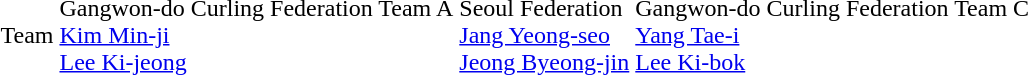<table>
<tr>
<td>Team</td>
<td> Gangwon-do Curling Federation Team A<br><a href='#'>Kim Min-ji</a><br><a href='#'>Lee Ki-jeong</a></td>
<td> Seoul Federation<br><a href='#'>Jang Yeong-seo</a><br><a href='#'>Jeong Byeong-jin</a></td>
<td> Gangwon-do Curling Federation Team C<br><a href='#'>Yang Tae-i</a><br><a href='#'>Lee Ki-bok</a></td>
</tr>
</table>
